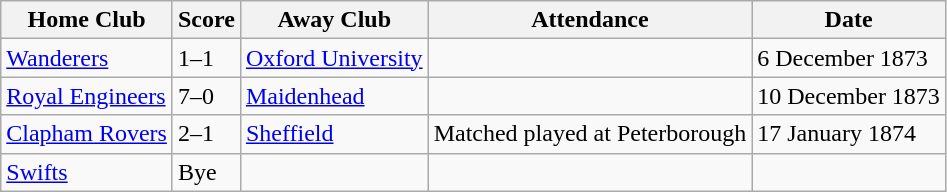<table class="wikitable">
<tr>
<th>Home Club</th>
<th>Score</th>
<th>Away Club</th>
<th>Attendance</th>
<th>Date</th>
</tr>
<tr>
<td><a href='#'>Wanderers</a></td>
<td>1–1</td>
<td><a href='#'>Oxford University</a></td>
<td></td>
<td>6 December 1873</td>
</tr>
<tr>
<td><a href='#'>Royal Engineers</a></td>
<td>7–0</td>
<td><a href='#'>Maidenhead</a></td>
<td></td>
<td>10 December 1873</td>
</tr>
<tr>
<td><a href='#'>Clapham Rovers</a></td>
<td>2–1</td>
<td><a href='#'>Sheffield</a></td>
<td>Matched played at Peterborough</td>
<td>17 January 1874</td>
</tr>
<tr>
<td><a href='#'>Swifts</a></td>
<td>Bye</td>
<td></td>
<td></td>
<td></td>
</tr>
</table>
